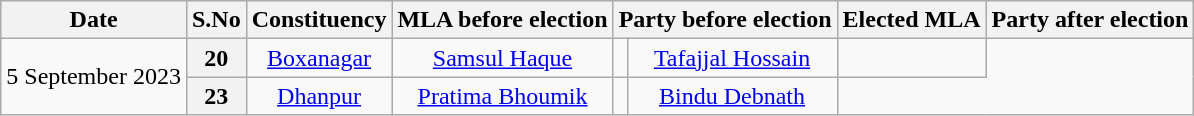<table class="wikitable sortable" style="text-align:center;">
<tr>
<th>Date</th>
<th>S.No</th>
<th>Constituency</th>
<th>MLA before election</th>
<th colspan="2">Party before election</th>
<th>Elected MLA</th>
<th colspan="2">Party after election</th>
</tr>
<tr>
<td rowspan="2">5 September 2023</td>
<th>20</th>
<td><a href='#'>Boxanagar</a></td>
<td><a href='#'>Samsul Haque</a></td>
<td></td>
<td><a href='#'>Tafajjal Hossain</a></td>
<td></td>
</tr>
<tr>
<th>23</th>
<td><a href='#'>Dhanpur</a></td>
<td><a href='#'>Pratima Bhoumik</a></td>
<td></td>
<td><a href='#'>Bindu Debnath</a></td>
</tr>
</table>
